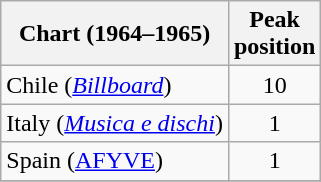<table class="wikitable sortable">
<tr>
<th>Chart (1964–1965)</th>
<th>Peak<br>position</th>
</tr>
<tr>
<td>Chile (<a href='#'><em>Billboard</em></a>)</td>
<td align="center">10</td>
</tr>
<tr>
<td>Italy (<em><a href='#'>Musica e dischi</a></em>)</td>
<td align="center">1</td>
</tr>
<tr>
<td>Spain (<a href='#'>AFYVE</a>)</td>
<td align="center">1</td>
</tr>
<tr>
</tr>
</table>
